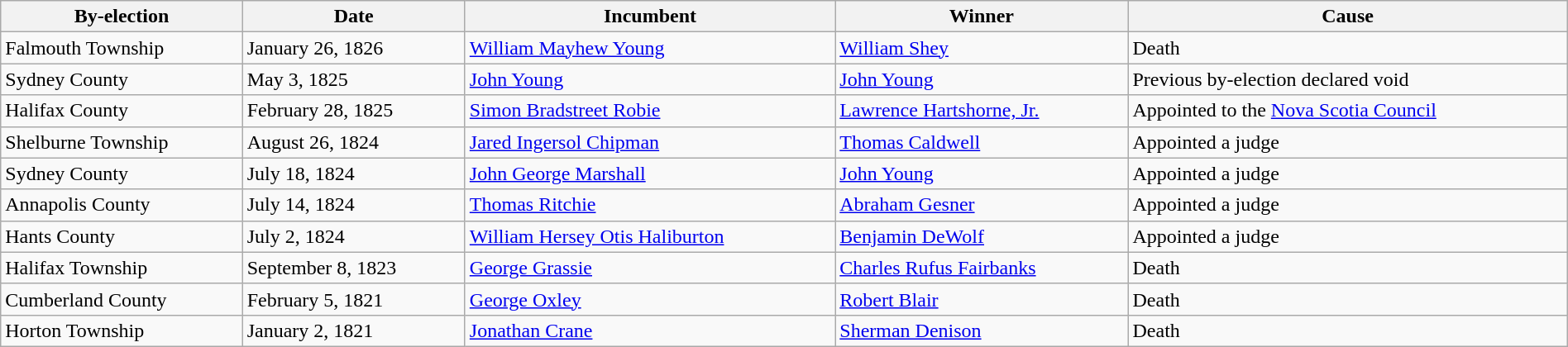<table class=wikitable style="width:100%">
<tr>
<th>By-election</th>
<th>Date</th>
<th>Incumbent</th>
<th>Winner</th>
<th>Cause</th>
</tr>
<tr>
<td>Falmouth Township</td>
<td>January 26, 1826</td>
<td><a href='#'>William Mayhew Young</a></td>
<td><a href='#'>William Shey</a></td>
<td>Death</td>
</tr>
<tr>
<td>Sydney County</td>
<td>May 3, 1825</td>
<td><a href='#'>John Young</a></td>
<td><a href='#'>John Young</a></td>
<td>Previous by-election declared void</td>
</tr>
<tr>
<td>Halifax County</td>
<td>February 28, 1825</td>
<td><a href='#'>Simon Bradstreet Robie</a></td>
<td><a href='#'>Lawrence Hartshorne, Jr.</a></td>
<td>Appointed to the <a href='#'>Nova Scotia Council</a></td>
</tr>
<tr>
<td>Shelburne Township</td>
<td>August 26, 1824</td>
<td><a href='#'>Jared Ingersol Chipman</a></td>
<td><a href='#'>Thomas Caldwell</a></td>
<td>Appointed a judge</td>
</tr>
<tr>
<td>Sydney County</td>
<td>July 18, 1824</td>
<td><a href='#'>John George Marshall</a></td>
<td><a href='#'>John Young</a></td>
<td>Appointed a judge</td>
</tr>
<tr>
<td>Annapolis County</td>
<td>July 14, 1824</td>
<td><a href='#'>Thomas Ritchie</a></td>
<td><a href='#'>Abraham Gesner</a></td>
<td>Appointed a judge</td>
</tr>
<tr>
<td>Hants County</td>
<td>July 2, 1824</td>
<td><a href='#'>William Hersey Otis Haliburton</a></td>
<td><a href='#'>Benjamin DeWolf</a></td>
<td>Appointed a judge</td>
</tr>
<tr>
<td>Halifax Township</td>
<td>September 8, 1823</td>
<td><a href='#'>George Grassie</a></td>
<td><a href='#'>Charles Rufus Fairbanks</a></td>
<td>Death</td>
</tr>
<tr>
<td>Cumberland County</td>
<td>February 5, 1821</td>
<td><a href='#'>George Oxley</a></td>
<td><a href='#'>Robert Blair</a></td>
<td>Death</td>
</tr>
<tr>
<td>Horton Township</td>
<td>January 2, 1821</td>
<td><a href='#'>Jonathan Crane</a></td>
<td><a href='#'>Sherman Denison</a></td>
<td>Death</td>
</tr>
</table>
